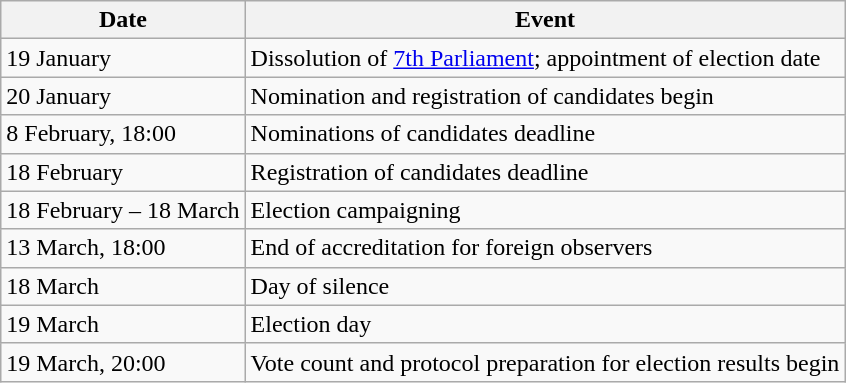<table class="wikitable">
<tr>
<th>Date</th>
<th>Event</th>
</tr>
<tr>
<td>19 January</td>
<td>Dissolution of <a href='#'>7th Parliament</a>; appointment of election date</td>
</tr>
<tr>
<td>20 January</td>
<td>Nomination and registration of candidates begin</td>
</tr>
<tr>
<td>8 February, 18:00</td>
<td>Nominations of candidates deadline</td>
</tr>
<tr>
<td>18 February</td>
<td>Registration of candidates deadline</td>
</tr>
<tr>
<td>18 February – 18 March</td>
<td>Election campaigning</td>
</tr>
<tr>
<td>13 March, 18:00</td>
<td>End of accreditation for foreign observers</td>
</tr>
<tr>
<td>18 March</td>
<td>Day of silence</td>
</tr>
<tr>
<td>19 March</td>
<td>Election day</td>
</tr>
<tr>
<td>19 March, 20:00</td>
<td>Vote count and protocol preparation for election results begin</td>
</tr>
</table>
